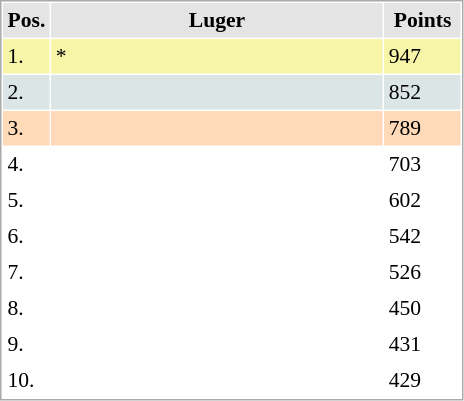<table cellspacing="1" cellpadding="3" style="border:1px solid #aaa; font-size:90%;">
<tr style="background:#e4e4e4;">
<th style="width:10px;">Pos.</th>
<th style="width:215px;">Luger</th>
<th style="width:45px;">Points</th>
</tr>
<tr style="background:#f7f6a8;">
<td>1.</td>
<td align="left"><strong></strong>*</td>
<td>947</td>
</tr>
<tr style="background:#dce5e5;">
<td>2.</td>
<td align="left"></td>
<td>852</td>
</tr>
<tr style="background:#ffdab9;">
<td>3.</td>
<td align="left"></td>
<td>789</td>
</tr>
<tr>
<td>4.</td>
<td align="left"></td>
<td>703</td>
</tr>
<tr>
<td>5.</td>
<td align="left"></td>
<td>602</td>
</tr>
<tr>
<td>6.</td>
<td align="left"></td>
<td>542</td>
</tr>
<tr>
<td>7.</td>
<td align="left"></td>
<td>526</td>
</tr>
<tr>
<td>8.</td>
<td align="left"></td>
<td>450</td>
</tr>
<tr>
<td>9.</td>
<td align="left"></td>
<td>431</td>
</tr>
<tr>
<td>10.</td>
<td align="left"></td>
<td>429</td>
</tr>
</table>
